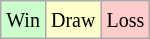<table class="wikitable">
<tr>
<td style="background-color: #ccffcc;"><small>Win</small></td>
<td style="background-color: #ffffcc;"><small>Draw</small></td>
<td style="background-color: #ffcccc;"><small>Loss</small></td>
</tr>
</table>
